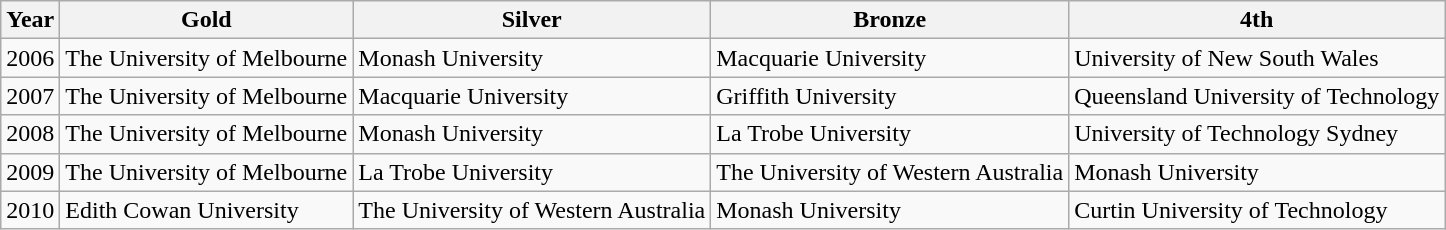<table class="wikitable">
<tr>
<th>Year</th>
<th>Gold</th>
<th>Silver</th>
<th>Bronze</th>
<th>4th</th>
</tr>
<tr>
<td>2006</td>
<td>The University of Melbourne</td>
<td>Monash University</td>
<td>Macquarie University</td>
<td>University of New South Wales</td>
</tr>
<tr>
<td>2007</td>
<td>The University of Melbourne</td>
<td>Macquarie University</td>
<td>Griffith University</td>
<td>Queensland University of Technology</td>
</tr>
<tr>
<td>2008</td>
<td>The University of Melbourne</td>
<td>Monash University</td>
<td>La Trobe University</td>
<td>University of Technology Sydney</td>
</tr>
<tr>
<td>2009</td>
<td>The University of Melbourne</td>
<td>La Trobe University</td>
<td>The University of Western Australia</td>
<td>Monash University</td>
</tr>
<tr>
<td>2010</td>
<td>Edith Cowan University</td>
<td>The University of Western Australia</td>
<td>Monash University</td>
<td>Curtin University of Technology</td>
</tr>
</table>
